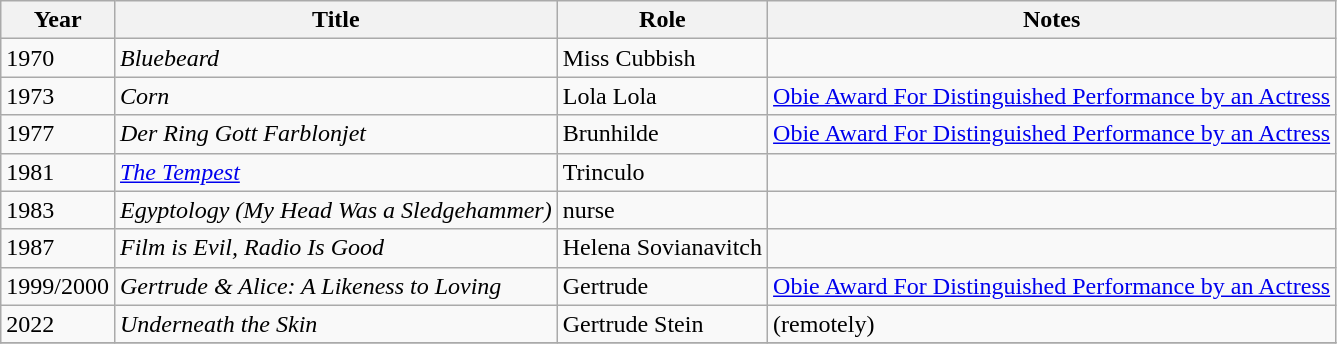<table class="wikitable sortable">
<tr>
<th>Year</th>
<th>Title</th>
<th>Role</th>
<th>Notes</th>
</tr>
<tr>
<td>1970</td>
<td><em>Bluebeard</em></td>
<td>Miss Cubbish</td>
<td></td>
</tr>
<tr>
<td>1973</td>
<td><em>Corn</em></td>
<td>Lola Lola</td>
<td><a href='#'>Obie Award For Distinguished Performance by an Actress</a></td>
</tr>
<tr>
<td>1977</td>
<td><em>Der Ring Gott Farblonjet</em></td>
<td>Brunhilde</td>
<td><a href='#'>Obie Award For Distinguished Performance by an Actress</a></td>
</tr>
<tr>
<td>1981</td>
<td><em><a href='#'>The Tempest</a></em></td>
<td>Trinculo</td>
<td></td>
</tr>
<tr>
<td>1983</td>
<td><em>Egyptology (My Head Was a Sledgehammer)</em></td>
<td>nurse</td>
<td></td>
</tr>
<tr>
<td>1987</td>
<td><em>Film is Evil, Radio Is Good</em></td>
<td>Helena Sovianavitch</td>
<td></td>
</tr>
<tr>
<td>1999/2000</td>
<td><em>Gertrude & Alice: A Likeness to Loving</em></td>
<td>Gertrude</td>
<td><a href='#'>Obie Award For Distinguished Performance by an Actress</a></td>
</tr>
<tr>
<td>2022</td>
<td><em>Underneath the Skin</em></td>
<td>Gertrude Stein</td>
<td>(remotely)</td>
</tr>
<tr>
</tr>
</table>
